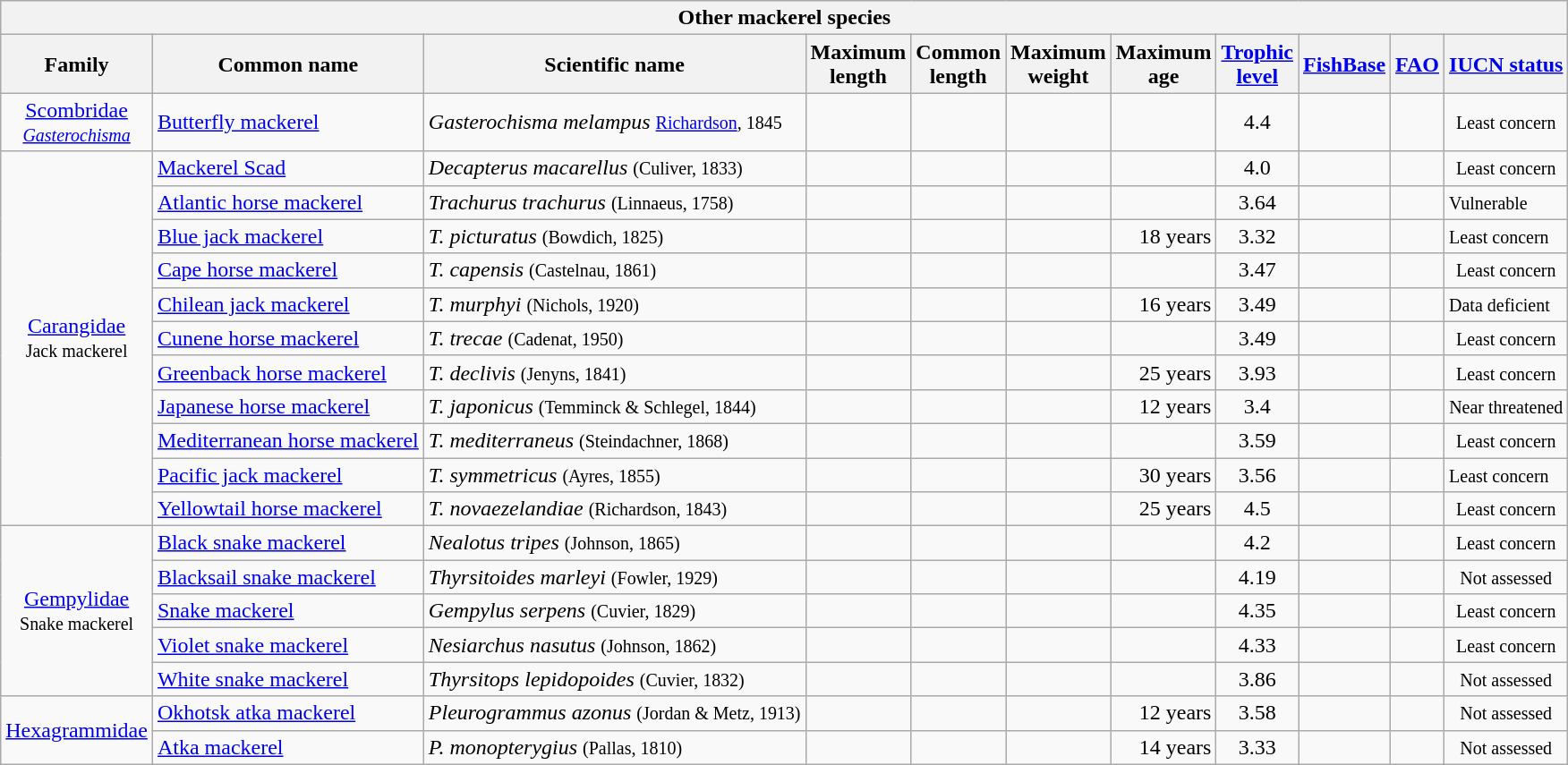<table class="wikitable collapsible">
<tr>
<th colspan="11">Other mackerel species</th>
</tr>
<tr>
<th>Family</th>
<th>Common name</th>
<th>Scientific name</th>
<th>Maximum<br>length</th>
<th>Common<br>length</th>
<th>Maximum<br>weight</th>
<th>Maximum<br>age</th>
<th><a href='#'>Trophic<br>level</a></th>
<th><a href='#'>FishBase</a></th>
<th><a href='#'>FAO</a></th>
<th><a href='#'>IUCN status</a></th>
</tr>
<tr>
<td align="center" rowspan=1><a href='#'>Scombridae</a><br><small><em><a href='#'>Gasterochisma</a></em></small></td>
<td><a href='#'>Butterfly mackerel</a></td>
<td><em>Gasterochisma melampus</em> <small><a href='#'>Richardson</a>, 1845</small></td>
<td align="right"></td>
<td align="right"></td>
<td align="right"></td>
<td align="right"></td>
<td align="center">4.4</td>
<td align="center"></td>
<td align="center"></td>
<td align="center"> <small>Least concern</small></td>
</tr>
<tr>
<td rowspan="11" align="center"><a href='#'>Carangidae</a><br><small>Jack mackerel</small></td>
<td><a href='#'>Mackerel Scad</a></td>
<td><em>Decapterus macarellus</em> <small>(Culiver, 1833)</small></td>
<td align="right"></td>
<td align="right"></td>
<td align="right"></td>
<td align="right"></td>
<td align="center">4.0</td>
<td align="center"></td>
<td align="center"></td>
<td align="center"> <small>Least concern</small></td>
</tr>
<tr>
<td><a href='#'>Atlantic horse mackerel</a></td>
<td><em>Trachurus trachurus</em> <small>(Linnaeus, 1758)</small></td>
<td align="right"></td>
<td align="right"></td>
<td align="right"></td>
<td></td>
<td align="center">3.64</td>
<td align="center"></td>
<td align="center"></td>
<td><small> Vulnerable</small></td>
</tr>
<tr>
<td><a href='#'>Blue jack mackerel</a></td>
<td><em>T. picturatus</em> <small>(Bowdich, 1825)</small></td>
<td align="right"></td>
<td align="right"></td>
<td align="right"></td>
<td align="right">18 years</td>
<td align="center">3.32</td>
<td align="center"></td>
<td align="center"></td>
<td> <small>Least concern</small></td>
</tr>
<tr>
<td><a href='#'>Cape horse mackerel</a></td>
<td><em>T. capensis</em> <small>(Castelnau, 1861)</small></td>
<td align="right"></td>
<td align="right"></td>
<td align="right"></td>
<td align="right"></td>
<td align="center">3.47</td>
<td align="center"></td>
<td align="center"></td>
<td align="center"><small> Least concern</small></td>
</tr>
<tr>
<td><a href='#'>Chilean jack mackerel</a></td>
<td><em>T. murphyi</em> <small>(Nichols, 1920)</small></td>
<td align="right"></td>
<td align="right"></td>
<td align="right"></td>
<td align="right">16 years</td>
<td align="center">3.49</td>
<td align="center"></td>
<td align="center"></td>
<td> <small>Data deficient</small></td>
</tr>
<tr>
<td><a href='#'>Cunene horse mackerel</a></td>
<td><em>T. trecae</em> <small>(Cadenat, 1950)</small></td>
<td align="right"></td>
<td align="right"></td>
<td align="right"></td>
<td align="right"></td>
<td align="center">3.49</td>
<td align="center"></td>
<td align="center"></td>
<td align="center"><small> Least concern</small></td>
</tr>
<tr>
<td><a href='#'>Greenback horse mackerel</a></td>
<td><em>T. declivis</em> <small>(Jenyns, 1841)</small></td>
<td align="right"></td>
<td align="right"></td>
<td align="right"></td>
<td align="right">25 years</td>
<td align="center">3.93</td>
<td align="center"></td>
<td align="center"></td>
<td align="center"><small> Least concern</small></td>
</tr>
<tr>
<td><a href='#'>Japanese horse mackerel</a></td>
<td><em>T. japonicus</em> <small>(Temminck & Schlegel, 1844)</small></td>
<td align="right"></td>
<td align="right"></td>
<td align="right"></td>
<td align="right">12 years</td>
<td align="center">3.4</td>
<td align="center"></td>
<td align="center"></td>
<td align="center"><small> Near threatened</small></td>
</tr>
<tr>
<td><a href='#'>Mediterranean horse mackerel</a></td>
<td><em>T. mediterraneus</em> <small>(Steindachner, 1868)</small></td>
<td align="right"></td>
<td align="right"></td>
<td align="right"></td>
<td align="right"></td>
<td align="center">3.59</td>
<td align="center"></td>
<td align="center"></td>
<td align="center"><small> Least concern</small></td>
</tr>
<tr>
<td><a href='#'>Pacific jack mackerel</a></td>
<td><em>T. symmetricus</em> <small>(Ayres, 1855)</small></td>
<td align="right"></td>
<td align="right"></td>
<td align="right"></td>
<td align="right">30 years</td>
<td align="center">3.56</td>
<td align="center"></td>
<td align="center"></td>
<td> <small>Least concern</small></td>
</tr>
<tr>
<td><a href='#'>Yellowtail horse mackerel</a></td>
<td><em>T. novaezelandiae</em> <small>(Richardson, 1843)</small></td>
<td align="right"></td>
<td align="right"></td>
<td align="right"></td>
<td align="right">25 years</td>
<td align="center">4.5</td>
<td align="center"></td>
<td align="center"></td>
<td align="center"><small> Least concern</small></td>
</tr>
<tr>
<td align="center" rowspan=5><a href='#'>Gempylidae</a><br><small>Snake mackerel</small></td>
<td><a href='#'>Black snake mackerel</a></td>
<td><em>Nealotus tripes</em> <small>(Johnson, 1865)</small></td>
<td align="right"></td>
<td align="right"></td>
<td align="right"></td>
<td align="right"></td>
<td align="center">4.2</td>
<td align="center"></td>
<td align="center"></td>
<td align="center"> <small>Least concern</small></td>
</tr>
<tr>
<td><a href='#'>Blacksail snake mackerel</a></td>
<td><em>Thyrsitoides marleyi</em> <small>(Fowler, 1929)</small></td>
<td align="right"></td>
<td align="right"></td>
<td align="right"></td>
<td align="right"></td>
<td align="center">4.19</td>
<td align="center"></td>
<td align="center"></td>
<td align="center"><small>Not assessed</small></td>
</tr>
<tr>
<td><a href='#'>Snake mackerel</a></td>
<td><em>Gempylus serpens</em> <small>(Cuvier, 1829)</small></td>
<td align="right"></td>
<td align="right"></td>
<td align="right"></td>
<td align="right"></td>
<td align="center">4.35</td>
<td align="center"></td>
<td align="center"></td>
<td align="center"><small> Least concern</small></td>
</tr>
<tr>
<td><a href='#'>Violet snake mackerel</a></td>
<td><em>Nesiarchus nasutus</em> <small>(Johnson, 1862)</small></td>
<td align="right"></td>
<td align="right"></td>
<td align="right"></td>
<td align="right"></td>
<td align="center">4.33</td>
<td align="center"></td>
<td align="center"></td>
<td align="center"><small> Least concern</small></td>
</tr>
<tr>
<td><a href='#'>White snake mackerel</a></td>
<td><em>Thyrsitops lepidopoides</em> <small>(Cuvier, 1832)</small></td>
<td align="right"></td>
<td align="right"></td>
<td align="right"></td>
<td align="right"></td>
<td align="center">3.86</td>
<td align="center"></td>
<td align="center"></td>
<td align="center"><small>Not assessed</small></td>
</tr>
<tr>
<td align="center" rowspan=2><a href='#'>Hexagrammidae</a></td>
<td><a href='#'>Okhotsk atka mackerel</a></td>
<td><em>Pleurogrammus azonus</em> <small>(Jordan & Metz, 1913)</small></td>
<td align="right"></td>
<td align="right"></td>
<td align="right"></td>
<td align="right">12 years</td>
<td align="center">3.58</td>
<td align="center"></td>
<td align="center"></td>
<td align="center"><small>Not assessed</small></td>
</tr>
<tr>
<td><a href='#'>Atka mackerel</a></td>
<td><em>P. monopterygius</em> <small>(Pallas, 1810)</small></td>
<td align="right"></td>
<td align="right"></td>
<td align="right"></td>
<td align="right">14 years</td>
<td align="center">3.33</td>
<td align="center"></td>
<td align="center"></td>
<td align="center"><small>Not assessed</small></td>
</tr>
</table>
